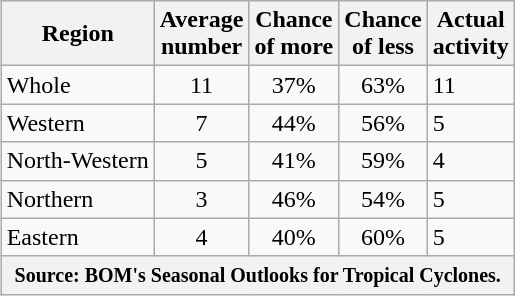<table class="wikitable" style="float:right;  margin: auto auto auto 1em;">
<tr>
<th>Region</th>
<th>Average<br>number</th>
<th>Chance<br>of more</th>
<th>Chance<br>of less</th>
<th>Actual<br>activity</th>
</tr>
<tr>
<td>Whole</td>
<td style="text-align:center;">11</td>
<td style="text-align:center;">37%</td>
<td style="text-align:center;">63%</td>
<td>11</td>
</tr>
<tr>
<td>Western </td>
<td style="text-align:center;">7</td>
<td style="text-align:center;">44%</td>
<td style="text-align:center;">56%</td>
<td>5</td>
</tr>
<tr>
<td>North-Western </td>
<td style="text-align:center;">5</td>
<td style="text-align:center;">41%</td>
<td style="text-align:center;">59%</td>
<td>4</td>
</tr>
<tr>
<td>Northern </td>
<td style="text-align:center;">3</td>
<td style="text-align:center;">46%</td>
<td style="text-align:center;">54%</td>
<td>5</td>
</tr>
<tr>
<td>Eastern </td>
<td style="text-align:center;">4</td>
<td style="text-align:center;">40%</td>
<td style="text-align:center;">60%</td>
<td>5</td>
</tr>
<tr>
<th colspan="5"><small>Source: BOM's Seasonal Outlooks for Tropical Cyclones.</small></th>
</tr>
</table>
